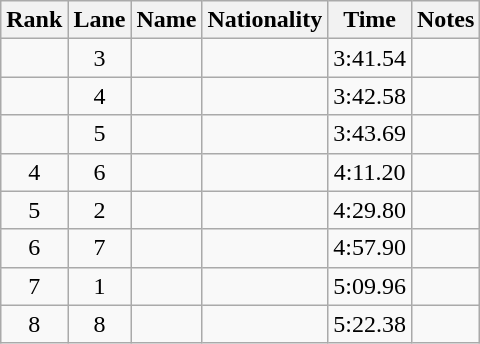<table class="wikitable sortable" style="text-align:center">
<tr>
<th>Rank</th>
<th>Lane</th>
<th>Name</th>
<th>Nationality</th>
<th>Time</th>
<th>Notes</th>
</tr>
<tr>
<td></td>
<td>3</td>
<td align=left></td>
<td align=left></td>
<td>3:41.54</td>
<td><strong></strong></td>
</tr>
<tr>
<td></td>
<td>4</td>
<td align=left></td>
<td align=left></td>
<td>3:42.58</td>
<td></td>
</tr>
<tr>
<td></td>
<td>5</td>
<td align=left></td>
<td align=left></td>
<td>3:43.69</td>
<td></td>
</tr>
<tr>
<td>4</td>
<td>6</td>
<td align=left></td>
<td align=left></td>
<td>4:11.20</td>
<td></td>
</tr>
<tr>
<td>5</td>
<td>2</td>
<td align=left></td>
<td align=left></td>
<td>4:29.80</td>
<td></td>
</tr>
<tr>
<td>6</td>
<td>7</td>
<td align=left></td>
<td align=left></td>
<td>4:57.90</td>
<td></td>
</tr>
<tr>
<td>7</td>
<td>1</td>
<td align=left></td>
<td align=left></td>
<td>5:09.96</td>
<td></td>
</tr>
<tr>
<td>8</td>
<td>8</td>
<td align=left></td>
<td align=left></td>
<td>5:22.38</td>
<td></td>
</tr>
</table>
